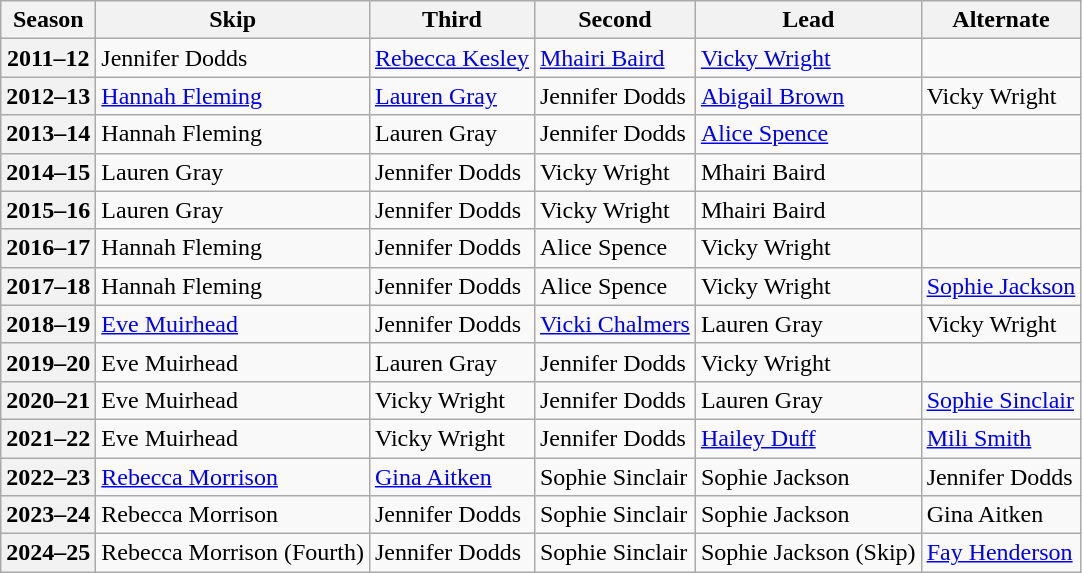<table class="wikitable">
<tr>
<th scope="col">Season</th>
<th scope="col">Skip</th>
<th scope="col">Third</th>
<th scope="col">Second</th>
<th scope="col">Lead</th>
<th scope="col">Alternate</th>
</tr>
<tr>
<th scope="row">2011–12</th>
<td>Jennifer Dodds</td>
<td><a href='#'>Rebecca Kesley</a></td>
<td><a href='#'>Mhairi Baird</a></td>
<td><a href='#'>Vicky Wright</a></td>
<td></td>
</tr>
<tr>
<th scope="row">2012–13</th>
<td><a href='#'>Hannah Fleming</a></td>
<td><a href='#'>Lauren Gray</a></td>
<td>Jennifer Dodds</td>
<td><a href='#'>Abigail Brown</a></td>
<td>Vicky Wright</td>
</tr>
<tr>
<th scope="row">2013–14</th>
<td>Hannah Fleming</td>
<td>Lauren Gray</td>
<td>Jennifer Dodds</td>
<td><a href='#'>Alice Spence</a></td>
<td></td>
</tr>
<tr>
<th scope="row">2014–15</th>
<td>Lauren Gray</td>
<td>Jennifer Dodds</td>
<td>Vicky Wright</td>
<td>Mhairi Baird</td>
<td></td>
</tr>
<tr>
<th scope="row">2015–16</th>
<td>Lauren Gray</td>
<td>Jennifer Dodds</td>
<td>Vicky Wright</td>
<td>Mhairi Baird</td>
<td></td>
</tr>
<tr>
<th scope="row">2016–17</th>
<td>Hannah Fleming</td>
<td>Jennifer Dodds</td>
<td>Alice Spence</td>
<td>Vicky Wright</td>
<td></td>
</tr>
<tr>
<th scope="row">2017–18</th>
<td>Hannah Fleming</td>
<td>Jennifer Dodds</td>
<td>Alice Spence</td>
<td>Vicky Wright</td>
<td><a href='#'>Sophie Jackson</a></td>
</tr>
<tr>
<th scope="row">2018–19</th>
<td><a href='#'>Eve Muirhead</a></td>
<td>Jennifer Dodds</td>
<td><a href='#'>Vicki Chalmers</a></td>
<td>Lauren Gray</td>
<td>Vicky Wright</td>
</tr>
<tr>
<th scope="row">2019–20</th>
<td>Eve Muirhead</td>
<td>Lauren Gray</td>
<td>Jennifer Dodds</td>
<td>Vicky Wright</td>
<td></td>
</tr>
<tr>
<th scope="row">2020–21</th>
<td>Eve Muirhead</td>
<td>Vicky Wright</td>
<td>Jennifer Dodds</td>
<td>Lauren Gray</td>
<td><a href='#'>Sophie Sinclair</a></td>
</tr>
<tr>
<th scope="row">2021–22</th>
<td>Eve Muirhead</td>
<td>Vicky Wright</td>
<td>Jennifer Dodds</td>
<td><a href='#'>Hailey Duff</a></td>
<td><a href='#'>Mili Smith</a></td>
</tr>
<tr>
<th scope="row">2022–23</th>
<td><a href='#'>Rebecca Morrison</a></td>
<td><a href='#'>Gina Aitken</a></td>
<td>Sophie Sinclair</td>
<td>Sophie Jackson</td>
<td>Jennifer Dodds</td>
</tr>
<tr>
<th scope="row">2023–24</th>
<td>Rebecca Morrison</td>
<td>Jennifer Dodds</td>
<td>Sophie Sinclair</td>
<td>Sophie Jackson</td>
<td>Gina Aitken</td>
</tr>
<tr>
<th scope="row">2024–25</th>
<td>Rebecca Morrison (Fourth)</td>
<td>Jennifer Dodds</td>
<td>Sophie Sinclair</td>
<td>Sophie Jackson (Skip)</td>
<td><a href='#'>Fay Henderson</a></td>
</tr>
</table>
